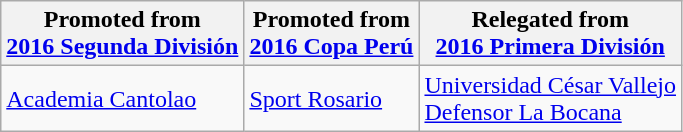<table class="wikitable">
<tr>
<th>Promoted from<br><a href='#'>2016 Segunda División</a></th>
<th>Promoted from<br><a href='#'>2016 Copa Perú</a></th>
<th>Relegated from<br><a href='#'>2016 Primera División</a></th>
</tr>
<tr>
<td> <a href='#'>Academia Cantolao</a> </td>
<td> <a href='#'>Sport Rosario</a> </td>
<td> <a href='#'>Universidad César Vallejo</a> <br> <a href='#'>Defensor La Bocana</a> </td>
</tr>
</table>
